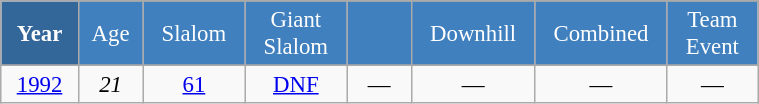<table class="wikitable" style="font-size:95%; text-align:center; border:grey solid 1px; border-collapse:collapse;" width="40%">
<tr style="background-color:#369; color:white;">
<td rowspan="2" colspan="1" width="4%"><strong>Year</strong></td>
</tr>
<tr style="background-color:#4180be; color:white;">
<td width="3%">Age</td>
<td width="5%">Slalom</td>
<td width="5%">Giant<br>Slalom</td>
<td width="5%"></td>
<td width="5%">Downhill</td>
<td width="5%">Combined</td>
<td width="5%">Team Event</td>
</tr>
<tr style="background-color:#8CB2D8; color:white;">
</tr>
<tr>
<td><a href='#'>1992</a></td>
<td><em>21</em></td>
<td><a href='#'>61</a></td>
<td><a href='#'>DNF</a></td>
<td>—</td>
<td>—</td>
<td>—</td>
<td>—</td>
</tr>
</table>
